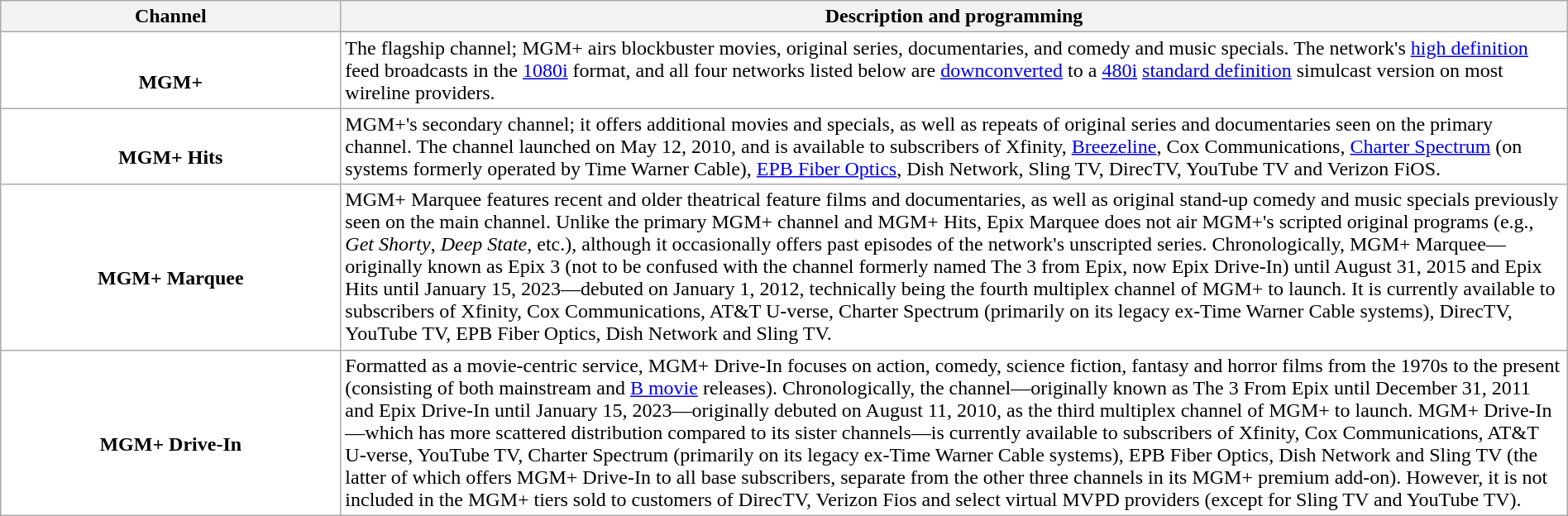<table class="wikitable" style="width:100%; background:#fff;">
<tr>
<th>Channel</th>
<th>Description and programming</th>
</tr>
<tr>
<td style="text-align:center; width:200pt;"><br><strong>MGM+</strong></td>
<td>The flagship channel; MGM+ airs blockbuster movies, original series, documentaries, and comedy and music specials. The network's <a href='#'>high definition</a> feed broadcasts in the <a href='#'>1080i</a> format, and all four networks listed below are <a href='#'>downconverted</a> to a <a href='#'>480i</a> <a href='#'>standard definition</a> simulcast version on most wireline providers.</td>
</tr>
<tr>
<td style="text-align:center; width:200pt;"><br><strong>MGM+ Hits</strong></td>
<td>MGM+'s secondary channel; it offers additional movies and specials, as well as repeats of original series and documentaries seen on the primary channel. The channel launched on May 12, 2010, and is available to subscribers of Xfinity, <a href='#'>Breezeline</a>, Cox Communications, <a href='#'>Charter Spectrum</a> (on systems formerly operated by Time Warner Cable), <a href='#'>EPB Fiber Optics</a>, Dish Network, Sling TV, DirecTV, YouTube TV and Verizon FiOS.</td>
</tr>
<tr>
<td style="text-align:center; width:200pt;"><br><strong>MGM+ Marquee</strong></td>
<td>MGM+ Marquee features recent and older theatrical feature films and documentaries, as well as original stand-up comedy and music specials previously seen on the main channel. Unlike the primary MGM+ channel and MGM+ Hits, Epix Marquee does not air MGM+'s scripted original programs (e.g., <em>Get Shorty</em>, <em>Deep State</em>, etc.), although it occasionally offers past episodes of the network's unscripted series. Chronologically, MGM+ Marquee—originally known as Epix 3 (not to be confused with the channel formerly named The 3 from Epix, now Epix Drive-In) until August 31, 2015 and Epix Hits until January 15, 2023—debuted on January 1, 2012, technically being the fourth multiplex channel of MGM+ to launch. It is currently available to subscribers of Xfinity, Cox Communications, AT&T U-verse, Charter Spectrum (primarily on its legacy ex-Time Warner Cable systems), DirecTV, YouTube TV, EPB Fiber Optics, Dish Network and Sling TV.</td>
</tr>
<tr>
<td style="text-align:center; width:200pt;"><br><strong>MGM+ Drive-In</strong></td>
<td>Formatted as a movie-centric service, MGM+ Drive-In focuses on action, comedy, science fiction, fantasy and horror films from the 1970s to the present (consisting of both mainstream and <a href='#'>B movie</a> releases). Chronologically, the channel—originally known as The 3 From Epix until December 31, 2011 and Epix Drive-In until January 15, 2023—originally debuted on August 11, 2010, as the third multiplex channel of MGM+ to launch. MGM+ Drive-In—which has more scattered distribution compared to its sister channels—is currently available to subscribers of Xfinity, Cox Communications, AT&T U-verse, YouTube TV, Charter Spectrum (primarily on its legacy ex-Time Warner Cable systems), EPB Fiber Optics, Dish Network and Sling TV (the latter of which offers MGM+ Drive-In to all base subscribers, separate from the other three channels in its MGM+ premium add-on). However, it is not included in the MGM+ tiers sold to customers of DirecTV, Verizon Fios and select virtual MVPD providers (except for Sling TV and YouTube TV).</td>
</tr>
</table>
